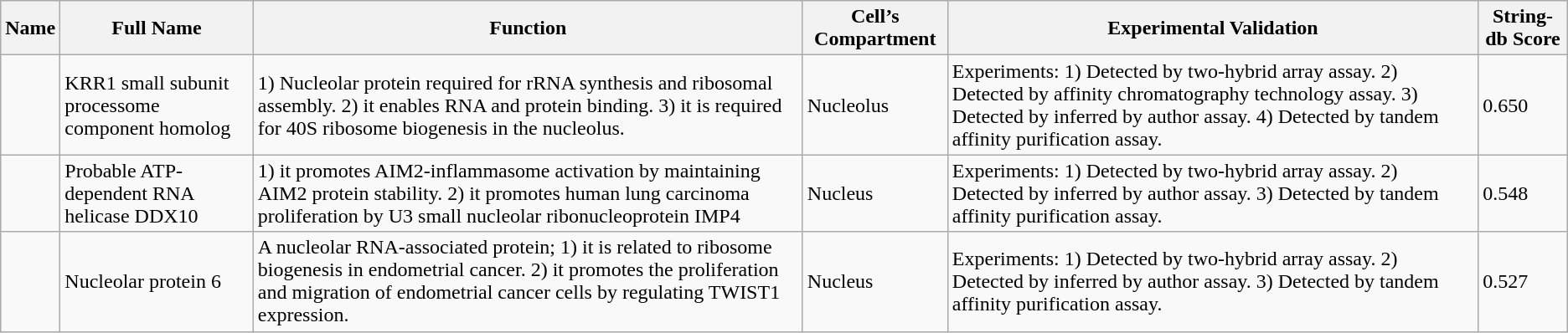<table class="wikitable">
<tr>
<th>Name</th>
<th>Full Name</th>
<th>Function</th>
<th>Cell’s Compartment</th>
<th>Experimental Validation</th>
<th>String-db Score</th>
</tr>
<tr>
<td></td>
<td>KRR1 small subunit processome component homolog</td>
<td>1) Nucleolar protein required for rRNA synthesis and ribosomal assembly. 2) it enables RNA and protein binding. 3) it is required for 40S ribosome biogenesis in the nucleolus.</td>
<td>Nucleolus</td>
<td>Experiments: 1) Detected by two-hybrid array assay. 2) Detected by affinity chromatography technology assay. 3) Detected by inferred by author assay. 4) Detected by tandem affinity purification assay.</td>
<td>0.650</td>
</tr>
<tr>
<td></td>
<td>Probable ATP-dependent RNA helicase DDX10</td>
<td>1) it promotes AIM2-inflammasome activation by maintaining AIM2 protein stability. 2) it promotes human lung carcinoma proliferation by U3 small nucleolar ribonucleoprotein IMP4</td>
<td>Nucleus</td>
<td>Experiments: 1) Detected by two-hybrid array assay. 2) Detected by inferred by author assay. 3) Detected by tandem affinity purification assay.</td>
<td>0.548</td>
</tr>
<tr>
<td></td>
<td>Nucleolar protein 6</td>
<td>A nucleolar RNA-associated protein; 1) it is related to ribosome biogenesis in endometrial cancer. 2) it promotes the proliferation and migration of endometrial cancer cells by regulating TWIST1 expression.</td>
<td>Nucleus</td>
<td>Experiments: 1) Detected by two-hybrid array assay. 2) Detected by inferred by author assay. 3) Detected by tandem affinity purification assay.</td>
<td>0.527</td>
</tr>
</table>
